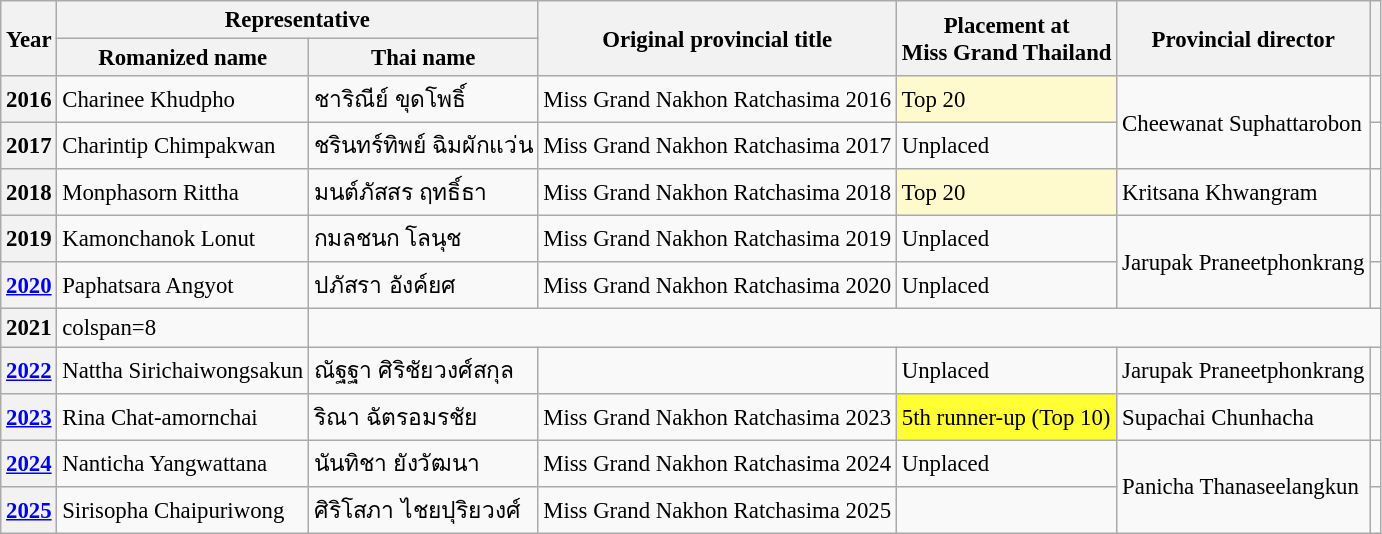<table class="wikitable defaultcenter col2left col3left col6left" style="font-size:95%;">
<tr>
<th rowspan=2>Year</th>
<th colspan=2>Representative</th>
<th rowspan=2>Original provincial title</th>
<th rowspan=2>Placement at<br>Miss Grand Thailand</th>
<th rowspan=2>Provincial director</th>
<th rowspan=2></th>
</tr>
<tr>
<th>Romanized name</th>
<th>Thai name</th>
</tr>
<tr>
<th>2016</th>
<td>Charinee Khudpho</td>
<td>ชาริณีย์ ขุดโพธิ์</td>
<td>Miss Grand Nakhon Ratchasima 2016</td>
<td bgcolor=#FFFACD>Top 20</td>
<td rowspan=2>Cheewanat Suphattarobon</td>
<td></td>
</tr>
<tr>
<th>2017</th>
<td>Charintip Chimpakwan</td>
<td>ชรินทร์ทิพย์ ฉิมผักแว่น</td>
<td>Miss Grand Nakhon Ratchasima 2017</td>
<td>Unplaced</td>
<td></td>
</tr>
<tr>
<th>2018</th>
<td>Monphasorn Rittha</td>
<td>มนต์ภัสสร ฤทธิ์ธา</td>
<td>Miss Grand Nakhon Ratchasima 2018</td>
<td bgcolor=#FFFACD>Top 20</td>
<td>Kritsana Khwangram</td>
<td></td>
</tr>
<tr>
<th>2019</th>
<td>Kamonchanok Lonut</td>
<td>กมลชนก โลนุช</td>
<td>Miss Grand Nakhon Ratchasima 2019</td>
<td>Unplaced</td>
<td rowspan=2>Jarupak Praneetphonkrang</td>
<td></td>
</tr>
<tr>
<th><a href='#'>2020</a></th>
<td>Paphatsara Angyot</td>
<td>ปภัสรา อังค์ยศ</td>
<td>Miss Grand Nakhon Ratchasima 2020</td>
<td>Unplaced</td>
<td></td>
</tr>
<tr>
<th>2021</th>
<td>colspan=8 </td>
</tr>
<tr>
<th><a href='#'>2022</a></th>
<td>Nattha Sirichaiwongsakun</td>
<td>ณัฐฐา ศิริชัยวงศ์สกุล</td>
<td></td>
<td>Unplaced</td>
<td>Jarupak Praneetphonkrang</td>
<td></td>
</tr>
<tr>
<th><a href='#'>2023</a></th>
<td>Rina Chat-amornchai</td>
<td>ริณา ฉัตรอมรชัย</td>
<td>Miss Grand Nakhon Ratchasima 2023</td>
<td bgcolor=#FFFF33>5th runner-up (Top 10)</td>
<td>Supachai Chunhacha</td>
<td></td>
</tr>
<tr>
<th><a href='#'>2024</a></th>
<td>Nanticha Yangwattana</td>
<td>นันทิชา ยังวัฒนา</td>
<td>Miss Grand Nakhon Ratchasima 2024</td>
<td>Unplaced</td>
<td rowspan=2>Panicha Thanaseelangkun</td>
<td></td>
</tr>
<tr>
<th><a href='#'>2025</a></th>
<td>Sirisopha Chaipuriwong</td>
<td>ศิริโสภา ไชยปุริยวงศ์</td>
<td>Miss Grand Nakhon Ratchasima 2025</td>
<td></td>
<td></td>
</tr>
</table>
